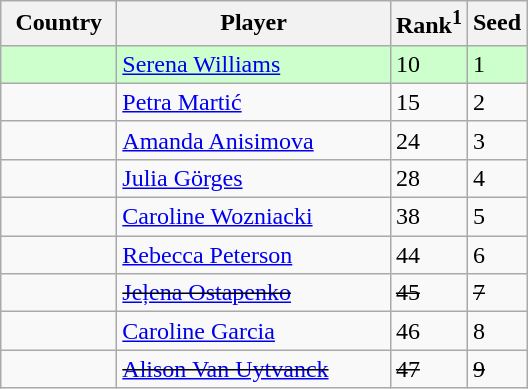<table class="sortable wikitable">
<tr>
<th width=70>Country</th>
<th width=175>Player</th>
<th>Rank<sup>1</sup></th>
<th>Seed</th>
</tr>
<tr style="background:#cfc;">
<td></td>
<td><a href='#'>Serena Williams</a></td>
<td>10</td>
<td>1</td>
</tr>
<tr>
<td></td>
<td><a href='#'>Petra Martić</a></td>
<td>15</td>
<td>2</td>
</tr>
<tr>
<td></td>
<td><a href='#'>Amanda Anisimova</a></td>
<td>24</td>
<td>3</td>
</tr>
<tr>
<td></td>
<td><a href='#'>Julia Görges</a></td>
<td>28</td>
<td>4</td>
</tr>
<tr>
<td></td>
<td><a href='#'>Caroline Wozniacki</a></td>
<td>38</td>
<td>5</td>
</tr>
<tr>
<td></td>
<td><a href='#'>Rebecca Peterson</a></td>
<td>44</td>
<td>6</td>
</tr>
<tr>
<td><s></s></td>
<td><s><a href='#'>Jeļena Ostapenko</a></s></td>
<td><s>45</s></td>
<td><s>7</s></td>
</tr>
<tr>
<td></td>
<td><a href='#'>Caroline Garcia</a></td>
<td>46</td>
<td>8</td>
</tr>
<tr>
<td><s></s></td>
<td><s><a href='#'>Alison Van Uytvanck</a></s></td>
<td><s>47</s></td>
<td><s>9</s></td>
</tr>
</table>
